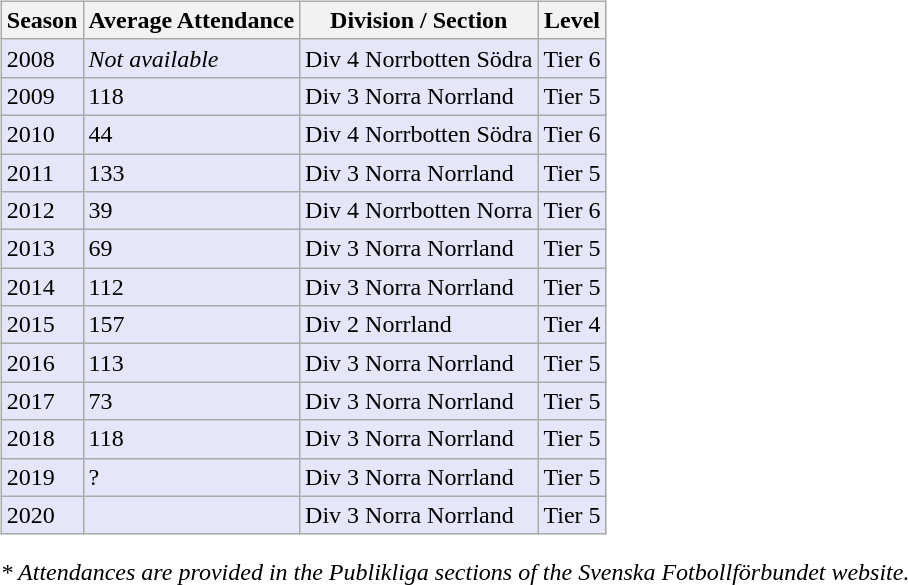<table>
<tr>
<td valign="top" width=0%><br><table class="wikitable">
<tr style="background:#f0f6fa;">
<th><strong>Season</strong></th>
<th><strong>Average Attendance</strong></th>
<th><strong>Division / Section</strong></th>
<th><strong>Level</strong></th>
</tr>
<tr>
<td style="background:#E6E6FA;">2008</td>
<td style="background:#E6E6FA;"><em>Not available</em></td>
<td style="background:#E6E6FA;">Div 4 Norrbotten Södra</td>
<td style="background:#E6E6FA;">Tier 6</td>
</tr>
<tr>
<td style="background:#E6E6FA;">2009</td>
<td style="background:#E6E6FA;">118</td>
<td style="background:#E6E6FA;">Div 3 Norra Norrland</td>
<td style="background:#E6E6FA;">Tier 5</td>
</tr>
<tr>
<td style="background:#E6E6FA;">2010</td>
<td style="background:#E6E6FA;">44</td>
<td style="background:#E6E6FA;">Div 4 Norrbotten Södra</td>
<td style="background:#E6E6FA;">Tier 6</td>
</tr>
<tr>
<td style="background:#E6E6FA;">2011</td>
<td style="background:#E6E6FA;">133</td>
<td style="background:#E6E6FA;">Div 3 Norra Norrland</td>
<td style="background:#E6E6FA;">Tier 5</td>
</tr>
<tr>
<td style="background:#E6E6FA;">2012</td>
<td style="background:#E6E6FA;">39</td>
<td style="background:#E6E6FA;">Div 4 Norrbotten Norra</td>
<td style="background:#E6E6FA;">Tier 6</td>
</tr>
<tr>
<td style="background:#E6E6FA;">2013</td>
<td style="background:#E6E6FA;">69</td>
<td style="background:#E6E6FA;">Div 3 Norra Norrland</td>
<td style="background:#E6E6FA;">Tier 5</td>
</tr>
<tr>
<td style="background:#E6E6FA;">2014</td>
<td style="background:#E6E6FA;">112</td>
<td style="background:#E6E6FA;">Div 3 Norra Norrland</td>
<td style="background:#E6E6FA;">Tier 5</td>
</tr>
<tr>
<td style="background:#E6E6FA;">2015</td>
<td style="background:#E6E6FA;">157</td>
<td style="background:#E6E6FA;">Div 2 Norrland</td>
<td style="background:#E6E6FA;">Tier 4</td>
</tr>
<tr>
<td style="background:#E6E6FA;">2016</td>
<td style="background:#E6E6FA;">113</td>
<td style="background:#E6E6FA;">Div 3 Norra Norrland</td>
<td style="background:#E6E6FA;">Tier 5</td>
</tr>
<tr>
<td style="background:#E6E6FA;">2017</td>
<td style="background:#E6E6FA;">73</td>
<td style="background:#E6E6FA;">Div 3 Norra Norrland</td>
<td style="background:#E6E6FA;">Tier 5</td>
</tr>
<tr>
<td style="background:#E6E6FA;">2018</td>
<td style="background:#E6E6FA;">118</td>
<td style="background:#E6E6FA;">Div 3 Norra Norrland</td>
<td style="background:#E6E6FA;">Tier 5</td>
</tr>
<tr>
<td style="background:#E6E6FA;">2019</td>
<td style="background:#E6E6FA;">?</td>
<td style="background:#E6E6FA;">Div 3 Norra Norrland</td>
<td style="background:#E6E6FA;">Tier 5</td>
</tr>
<tr>
<td style="background:#E6E6FA;">2020</td>
<td style="background:#E6E6FA;"></td>
<td style="background:#E6E6FA;">Div 3 Norra Norrland</td>
<td style="background:#E6E6FA;">Tier 5</td>
</tr>
</table>
<em>* Attendances are provided in the Publikliga sections of the Svenska Fotbollförbundet website.</em> </td>
</tr>
</table>
